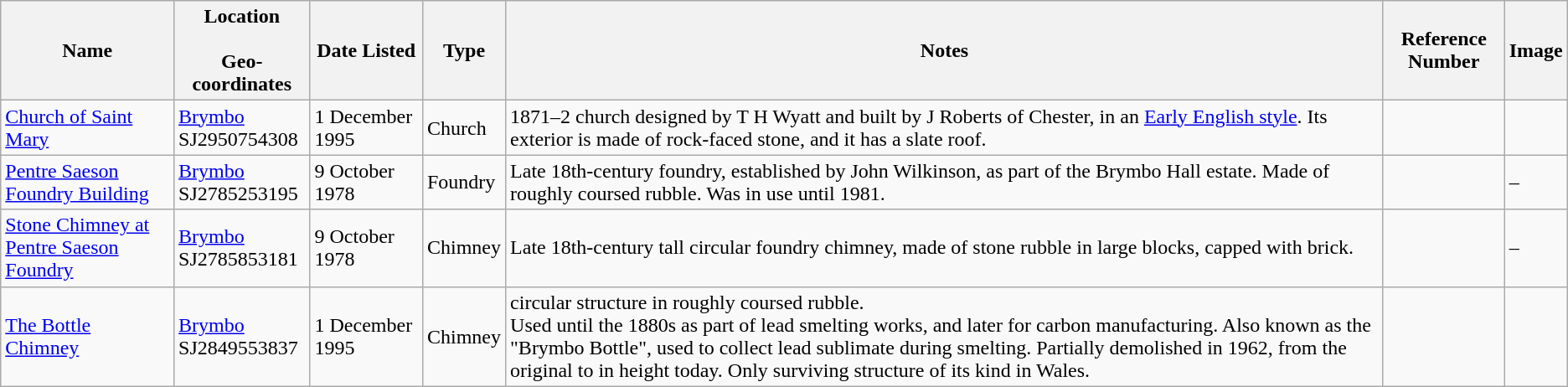<table class="wikitable sortable">
<tr>
<th>Name</th>
<th>Location<br><br>Geo-coordinates</th>
<th>Date Listed</th>
<th>Type</th>
<th>Notes</th>
<th>Reference Number</th>
<th>Image</th>
</tr>
<tr>
<td><a href='#'>Church of Saint Mary</a></td>
<td><a href='#'>Brymbo</a><br>SJ2950754308<br></td>
<td>1 December 1995</td>
<td>Church</td>
<td>1871–2 church designed by T H Wyatt and built by J Roberts of Chester, in an <a href='#'>Early English style</a>. Its exterior is made of rock-faced stone, and it has a slate roof.</td>
<td></td>
<td></td>
</tr>
<tr>
<td><a href='#'>Pentre Saeson Foundry Building</a></td>
<td><a href='#'>Brymbo</a><br>SJ2785253195<br></td>
<td>9 October 1978</td>
<td>Foundry</td>
<td>Late 18th-century foundry, established by John Wilkinson, as part of the Brymbo Hall estate. Made of roughly coursed rubble. Was in use until 1981.</td>
<td></td>
<td>–</td>
</tr>
<tr>
<td><a href='#'>Stone Chimney at Pentre Saeson Foundry</a></td>
<td><a href='#'>Brymbo</a><br>SJ2785853181<br></td>
<td>9 October 1978</td>
<td>Chimney</td>
<td>Late 18th-century tall circular foundry chimney, made of stone rubble in large blocks, capped with brick.</td>
<td></td>
<td>–</td>
</tr>
<tr>
<td><a href='#'>The Bottle Chimney</a></td>
<td><a href='#'>Brymbo</a><br>SJ2849553837<br></td>
<td>1 December 1995</td>
<td>Chimney</td>
<td> circular structure in roughly coursed rubble.<br>Used until the 1880s as part of lead smelting works, and later for carbon manufacturing. Also known as the "Brymbo Bottle", used to collect lead sublimate during smelting. Partially demolished in 1962, from the original  to  in height today. Only surviving structure of its kind in Wales.</td>
<td></td>
<td></td>
</tr>
</table>
